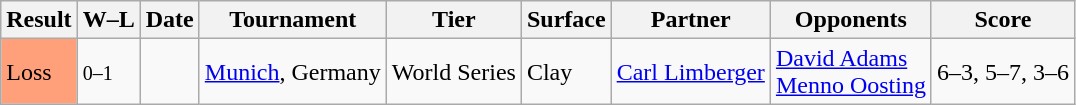<table class="sortable wikitable">
<tr>
<th>Result</th>
<th class="unsortable">W–L</th>
<th>Date</th>
<th>Tournament</th>
<th>Tier</th>
<th>Surface</th>
<th>Partner</th>
<th>Opponents</th>
<th class="unsortable">Score</th>
</tr>
<tr>
<td bgcolor=FFA07A>Loss</td>
<td><small>0–1</small></td>
<td><a href='#'></a></td>
<td><a href='#'>Munich</a>, Germany</td>
<td>World Series</td>
<td>Clay</td>
<td> <a href='#'>Carl Limberger</a></td>
<td> <a href='#'>David Adams</a><br> <a href='#'>Menno Oosting</a></td>
<td>6–3, 5–7, 3–6</td>
</tr>
</table>
